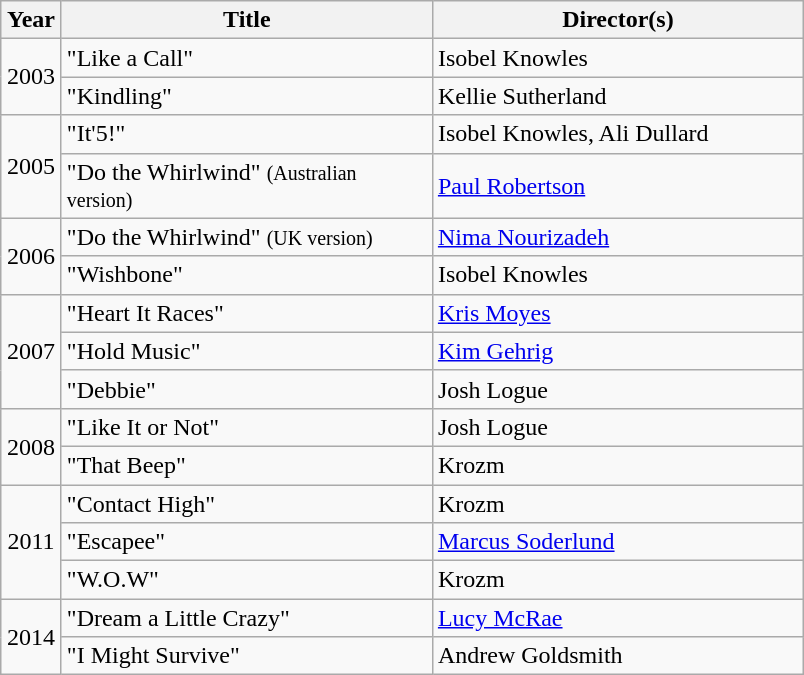<table class="wikitable">
<tr>
<th width="33">Year</th>
<th width="240">Title</th>
<th width="240">Director(s)<small></small></th>
</tr>
<tr>
<td align="center" rowspan="2">2003</td>
<td>"Like a Call"</td>
<td>Isobel Knowles</td>
</tr>
<tr>
<td>"Kindling"</td>
<td>Kellie Sutherland</td>
</tr>
<tr>
<td align="center" rowspan="2">2005</td>
<td>"It'5!"</td>
<td>Isobel Knowles, Ali Dullard</td>
</tr>
<tr>
<td>"Do the Whirlwind" <small>(Australian version)</small></td>
<td><a href='#'>Paul Robertson</a></td>
</tr>
<tr>
<td align="center" rowspan="2">2006</td>
<td>"Do the Whirlwind" <small>(UK version)</small></td>
<td><a href='#'>Nima Nourizadeh</a></td>
</tr>
<tr>
<td>"Wishbone"</td>
<td>Isobel Knowles</td>
</tr>
<tr>
<td align="center" rowspan="3">2007</td>
<td>"Heart It Races"</td>
<td><a href='#'>Kris Moyes</a></td>
</tr>
<tr>
<td>"Hold Music"</td>
<td><a href='#'>Kim Gehrig</a></td>
</tr>
<tr>
<td>"Debbie"</td>
<td>Josh Logue</td>
</tr>
<tr>
<td align="center" rowspan="2">2008</td>
<td>"Like It or Not"</td>
<td>Josh Logue</td>
</tr>
<tr>
<td>"That Beep"</td>
<td>Krozm</td>
</tr>
<tr>
<td align="center" rowspan="3">2011</td>
<td>"Contact High"</td>
<td>Krozm</td>
</tr>
<tr>
<td>"Escapee"</td>
<td><a href='#'>Marcus Soderlund</a></td>
</tr>
<tr>
<td>"W.O.W"</td>
<td>Krozm</td>
</tr>
<tr>
<td align="center" rowspan="2">2014</td>
<td>"Dream a Little Crazy"</td>
<td><a href='#'>Lucy McRae</a></td>
</tr>
<tr>
<td>"I Might Survive"</td>
<td>Andrew Goldsmith</td>
</tr>
</table>
